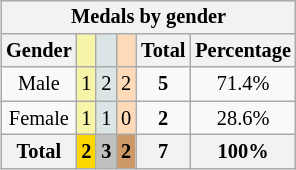<table class=wikitable style=font-size:85%;float:right;text-align:center>
<tr>
<th colspan=6>Medals by gender</th>
</tr>
<tr>
<th>Gender</th>
<td bgcolor=F7F6A8></td>
<td bgcolor=DCE5E5></td>
<td bgcolor=FFDAB9></td>
<th>Total</th>
<th>Percentage</th>
</tr>
<tr>
<td>Male</td>
<td bgcolor=F7F6A8>1</td>
<td bgcolor=DCE5E5>2</td>
<td bgcolor=FFDAB9>2</td>
<td><strong>5</strong></td>
<td>71.4%</td>
</tr>
<tr>
<td>Female</td>
<td bgcolor=F7F6A8>1</td>
<td bgcolor=DCE5E5>1</td>
<td bgcolor=FFDAB9>0</td>
<td><strong>2</strong></td>
<td>28.6%</td>
</tr>
<tr>
<th>Total</th>
<th style=background:gold>2</th>
<th style=background:silver>3</th>
<th style=background:#c96>2</th>
<th>7</th>
<th>100%</th>
</tr>
</table>
